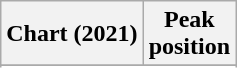<table class="wikitable sortable plainrowheaders" style="text-align:center">
<tr>
<th scope="col">Chart (2021)</th>
<th scope="col">Peak<br>position</th>
</tr>
<tr>
</tr>
<tr>
</tr>
<tr>
</tr>
<tr>
</tr>
<tr>
</tr>
<tr>
</tr>
<tr>
</tr>
<tr>
</tr>
</table>
